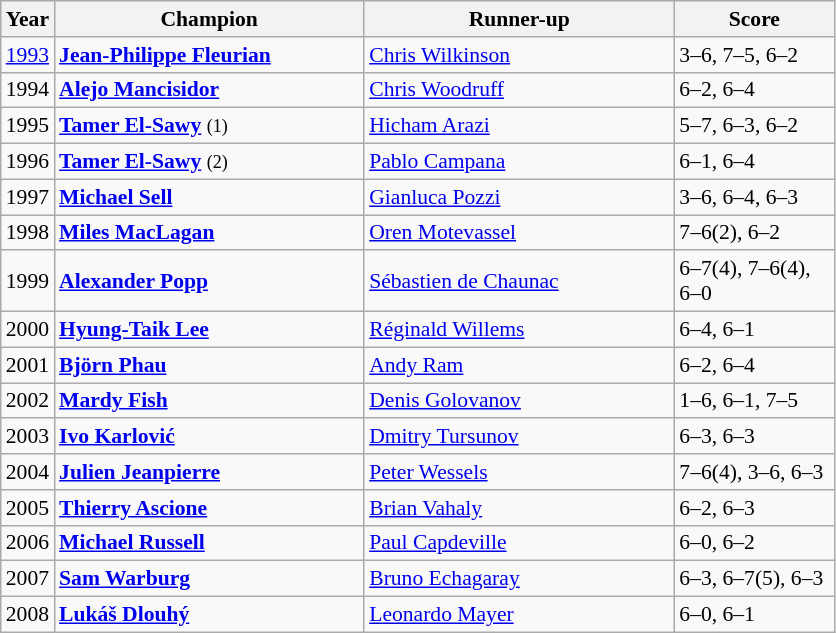<table class="wikitable" style="font-size:90%">
<tr>
<th>Year</th>
<th width="200">Champion</th>
<th width="200">Runner-up</th>
<th width="100">Score</th>
</tr>
<tr>
<td><a href='#'>1993</a></td>
<td> <strong><a href='#'>Jean-Philippe Fleurian</a></strong></td>
<td> <a href='#'>Chris Wilkinson</a></td>
<td>3–6, 7–5, 6–2</td>
</tr>
<tr>
<td>1994</td>
<td> <strong><a href='#'>Alejo Mancisidor</a></strong></td>
<td> <a href='#'>Chris Woodruff</a></td>
<td>6–2, 6–4</td>
</tr>
<tr>
<td>1995</td>
<td> <strong><a href='#'>Tamer El-Sawy</a></strong> <small>(1)</small></td>
<td> <a href='#'>Hicham Arazi</a></td>
<td>5–7, 6–3, 6–2</td>
</tr>
<tr>
<td>1996</td>
<td> <strong><a href='#'>Tamer El-Sawy</a></strong> <small>(2)</small></td>
<td> <a href='#'>Pablo Campana</a></td>
<td>6–1, 6–4</td>
</tr>
<tr>
<td>1997</td>
<td> <strong><a href='#'>Michael Sell</a></strong></td>
<td> <a href='#'>Gianluca Pozzi</a></td>
<td>3–6, 6–4, 6–3</td>
</tr>
<tr>
<td>1998</td>
<td> <strong><a href='#'>Miles MacLagan</a></strong></td>
<td> <a href='#'>Oren Motevassel</a></td>
<td>7–6(2), 6–2</td>
</tr>
<tr>
<td>1999</td>
<td> <strong><a href='#'>Alexander Popp</a></strong></td>
<td> <a href='#'>Sébastien de Chaunac</a></td>
<td>6–7(4), 7–6(4), 6–0</td>
</tr>
<tr>
<td>2000</td>
<td> <strong><a href='#'>Hyung-Taik Lee</a></strong></td>
<td> <a href='#'>Réginald Willems</a></td>
<td>6–4, 6–1</td>
</tr>
<tr>
<td>2001</td>
<td> <strong><a href='#'>Björn Phau</a></strong></td>
<td> <a href='#'>Andy Ram</a></td>
<td>6–2, 6–4</td>
</tr>
<tr>
<td>2002</td>
<td> <strong><a href='#'>Mardy Fish</a></strong></td>
<td> <a href='#'>Denis Golovanov</a></td>
<td>1–6, 6–1, 7–5</td>
</tr>
<tr>
<td>2003</td>
<td> <strong><a href='#'>Ivo Karlović</a></strong></td>
<td> <a href='#'>Dmitry Tursunov</a></td>
<td>6–3, 6–3</td>
</tr>
<tr>
<td>2004</td>
<td> <strong><a href='#'>Julien Jeanpierre</a></strong></td>
<td> <a href='#'>Peter Wessels</a></td>
<td>7–6(4), 3–6, 6–3</td>
</tr>
<tr>
<td>2005</td>
<td> <strong><a href='#'>Thierry Ascione</a></strong></td>
<td> <a href='#'>Brian Vahaly</a></td>
<td>6–2, 6–3</td>
</tr>
<tr>
<td>2006</td>
<td> <strong><a href='#'>Michael Russell</a></strong></td>
<td> <a href='#'>Paul Capdeville</a></td>
<td>6–0, 6–2</td>
</tr>
<tr>
<td>2007</td>
<td> <strong><a href='#'>Sam Warburg</a></strong></td>
<td> <a href='#'>Bruno Echagaray</a></td>
<td>6–3, 6–7(5), 6–3</td>
</tr>
<tr>
<td>2008</td>
<td> <strong><a href='#'>Lukáš Dlouhý</a></strong></td>
<td> <a href='#'>Leonardo Mayer</a></td>
<td>6–0, 6–1</td>
</tr>
</table>
